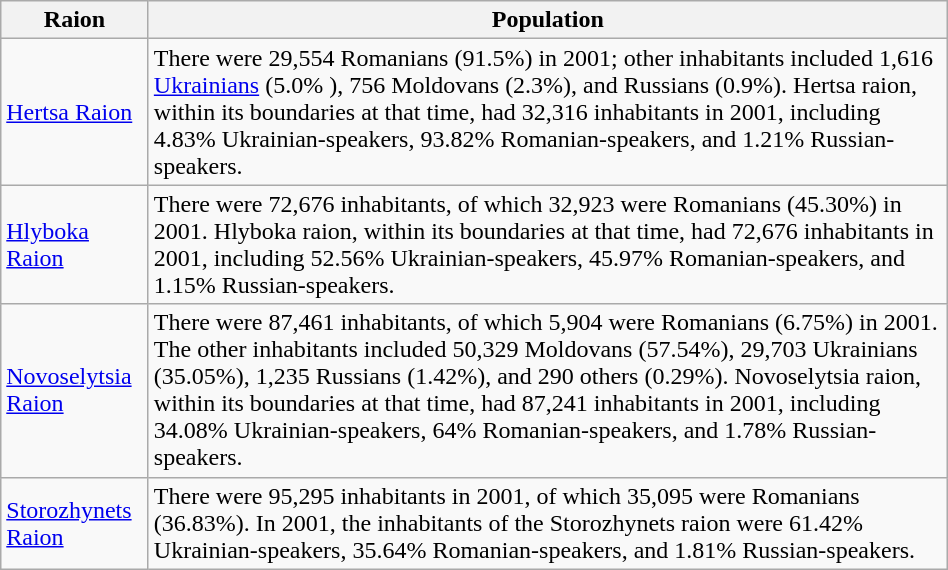<table class="wikitable" width=50%>
<tr>
<th>Raion</th>
<th>Population</th>
</tr>
<tr>
<td><a href='#'>Hertsa Raion</a></td>
<td>There were 29,554 Romanians (91.5%) in 2001; other inhabitants included 1,616 <a href='#'>Ukrainians</a> (5.0% ), 756 Moldovans (2.3%), and Russians (0.9%). Hertsa raion, within its boundaries at that time, had 32,316 inhabitants in 2001, including 4.83% Ukrainian-speakers, 93.82% Romanian-speakers, and 1.21% Russian-speakers.</td>
</tr>
<tr>
<td><a href='#'>Hlyboka Raion</a></td>
<td>There were 72,676 inhabitants, of which 32,923 were Romanians (45.30%) in 2001. Hlyboka raion, within its boundaries at that time, had 72,676 inhabitants in 2001, including 52.56% Ukrainian-speakers, 45.97% Romanian-speakers, and 1.15% Russian-speakers.</td>
</tr>
<tr>
<td><a href='#'>Novoselytsia Raion</a></td>
<td>There were 87,461 inhabitants, of which 5,904 were Romanians (6.75%) in 2001. The other inhabitants included 50,329 Moldovans (57.54%), 29,703 Ukrainians (35.05%), 1,235 Russians (1.42%), and 290 others (0.29%). Novoselytsia raion, within its boundaries at that time, had 87,241 inhabitants in 2001, including 34.08% Ukrainian-speakers, 64% Romanian-speakers, and 1.78% Russian-speakers.</td>
</tr>
<tr>
<td><a href='#'>Storozhynets Raion</a></td>
<td>There were 95,295 inhabitants in 2001, of which 35,095 were Romanians (36.83%). In 2001, the inhabitants of the Storozhynets raion were 61.42% Ukrainian-speakers, 35.64% Romanian-speakers, and 1.81% Russian-speakers.</td>
</tr>
</table>
